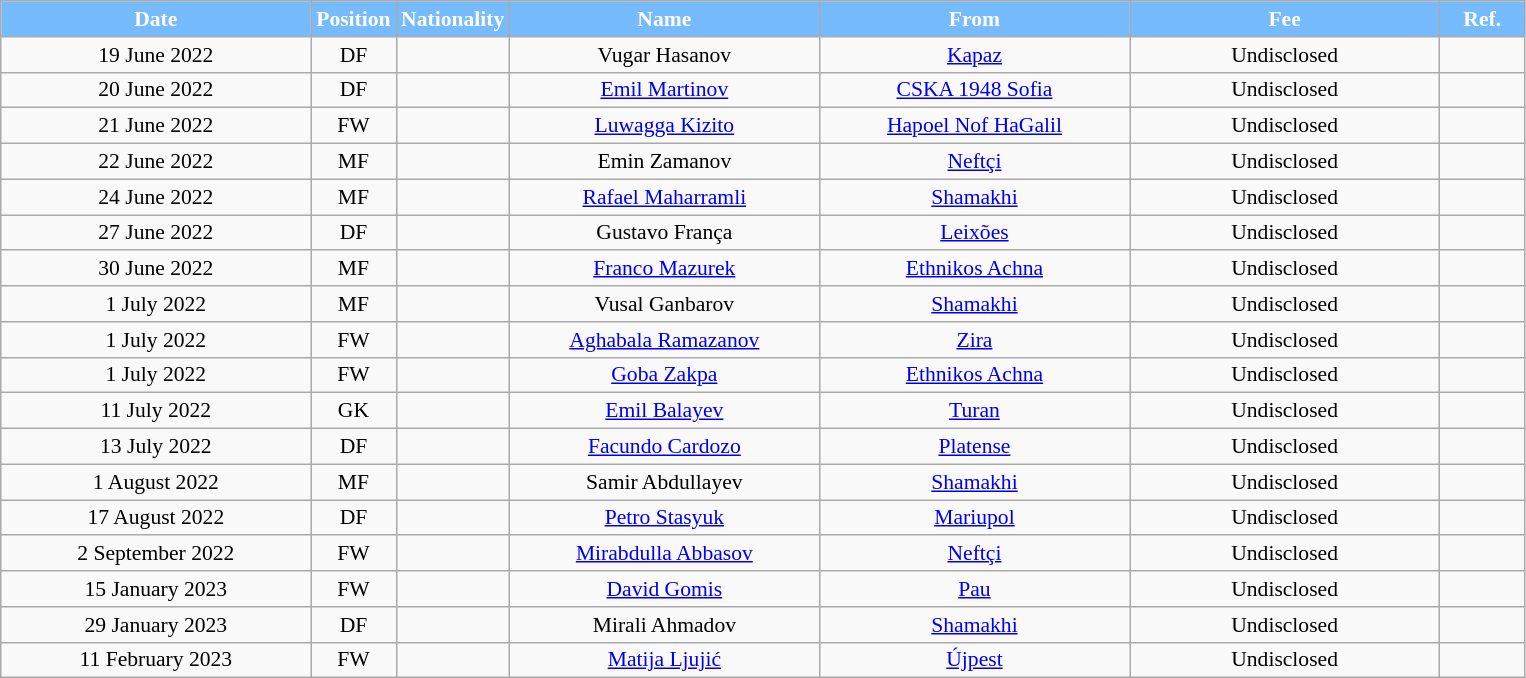<table class="wikitable"  style="text-align:center; font-size:90%; ">
<tr>
<th style="background:#77BBFF; color:#FFFFFF; width:200px;">Date</th>
<th style="background:#77BBFF; color:#FFFFFF; width:50px;">Position</th>
<th style="background:#77BBFF; color:#FFFFFF; width:50px;">Nationality</th>
<th style="background:#77BBFF; color:#FFFFFF; width:200px;">Name</th>
<th style="background:#77BBFF; color:#FFFFFF; width:200px;">From</th>
<th style="background:#77BBFF; color:#FFFFFF; width:200px;">Fee</th>
<th style="background:#77BBFF; color:#FFFFFF; width:50px;">Ref.</th>
</tr>
<tr>
<td>19 June 2022</td>
<td>DF</td>
<td></td>
<td>Vugar Hasanov</td>
<td><a href='#'>Kapaz</a></td>
<td>Undisclosed</td>
<td></td>
</tr>
<tr>
<td>20 June 2022</td>
<td>DF</td>
<td></td>
<td><a href='#'>Emil Martinov</a></td>
<td><a href='#'>CSKA 1948 Sofia</a></td>
<td>Undisclosed</td>
<td></td>
</tr>
<tr>
<td>21 June 2022</td>
<td>FW</td>
<td></td>
<td><a href='#'>Luwagga Kizito</a></td>
<td><a href='#'>Hapoel Nof HaGalil</a></td>
<td>Undisclosed</td>
<td></td>
</tr>
<tr>
<td>22 June 2022</td>
<td>MF</td>
<td></td>
<td>Emin Zamanov</td>
<td><a href='#'>Neftçi</a></td>
<td>Undisclosed</td>
<td></td>
</tr>
<tr>
<td>24 June 2022</td>
<td>MF</td>
<td></td>
<td><a href='#'>Rafael Maharramli</a></td>
<td><a href='#'>Shamakhi</a></td>
<td>Undisclosed</td>
<td></td>
</tr>
<tr>
<td>27 June 2022</td>
<td>DF</td>
<td></td>
<td>Gustavo França</td>
<td><a href='#'>Leixões</a></td>
<td>Undisclosed</td>
<td></td>
</tr>
<tr>
<td>30 June 2022</td>
<td>MF</td>
<td></td>
<td><a href='#'>Franco Mazurek</a></td>
<td><a href='#'>Ethnikos Achna</a></td>
<td>Undisclosed</td>
<td></td>
</tr>
<tr>
<td>1 July 2022</td>
<td>MF</td>
<td></td>
<td>Vusal Ganbarov</td>
<td><a href='#'>Shamakhi</a></td>
<td>Undisclosed</td>
<td></td>
</tr>
<tr>
<td>1 July 2022</td>
<td>FW</td>
<td></td>
<td><a href='#'>Aghabala Ramazanov</a></td>
<td><a href='#'>Zira</a></td>
<td>Undisclosed</td>
<td></td>
</tr>
<tr>
<td>1 July 2022</td>
<td>FW</td>
<td></td>
<td><a href='#'>Goba Zakpa</a></td>
<td><a href='#'>Ethnikos Achna</a></td>
<td>Undisclosed</td>
<td></td>
</tr>
<tr>
<td>11 July 2022</td>
<td>GK</td>
<td></td>
<td><a href='#'>Emil Balayev</a></td>
<td><a href='#'>Turan</a></td>
<td>Undisclosed</td>
<td></td>
</tr>
<tr>
<td>13 July 2022</td>
<td>DF</td>
<td></td>
<td><a href='#'>Facundo Cardozo</a></td>
<td><a href='#'>Platense</a></td>
<td>Undisclosed</td>
<td></td>
</tr>
<tr>
<td>1 August 2022</td>
<td>MF</td>
<td></td>
<td>Samir Abdullayev</td>
<td><a href='#'>Shamakhi</a></td>
<td>Undisclosed</td>
<td></td>
</tr>
<tr>
<td>17 August 2022</td>
<td>DF</td>
<td></td>
<td><a href='#'>Petro Stasyuk</a></td>
<td><a href='#'>Mariupol</a></td>
<td>Undisclosed</td>
<td></td>
</tr>
<tr>
<td>2 September 2022</td>
<td>FW</td>
<td></td>
<td><a href='#'>Mirabdulla Abbasov</a></td>
<td><a href='#'>Neftçi</a></td>
<td>Undisclosed</td>
<td></td>
</tr>
<tr>
<td>15 January 2023</td>
<td>FW</td>
<td></td>
<td><a href='#'>David Gomis</a></td>
<td><a href='#'>Pau</a></td>
<td>Undisclosed</td>
<td></td>
</tr>
<tr>
<td>29 January 2023</td>
<td>DF</td>
<td></td>
<td>Mirali Ahmadov</td>
<td><a href='#'>Shamakhi</a></td>
<td>Undisclosed</td>
<td></td>
</tr>
<tr>
<td>11 February 2023</td>
<td>FW</td>
<td></td>
<td><a href='#'>Matija Ljujić</a></td>
<td><a href='#'>Újpest</a></td>
<td>Undisclosed</td>
<td></td>
</tr>
</table>
